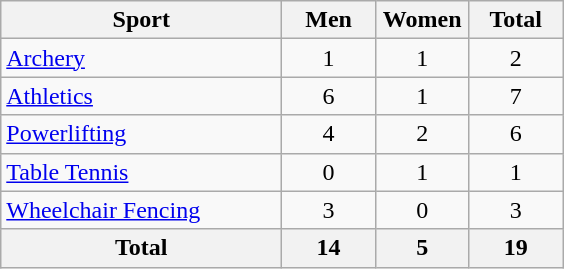<table class="wikitable sortable" style="text-align:center;">
<tr>
<th width=180>Sport</th>
<th width=55>Men</th>
<th width=55>Women</th>
<th width=55>Total</th>
</tr>
<tr>
<td align=left><a href='#'>Archery</a></td>
<td>1</td>
<td>1</td>
<td>2</td>
</tr>
<tr>
<td align=left><a href='#'>Athletics</a></td>
<td>6</td>
<td>1</td>
<td>7</td>
</tr>
<tr>
<td align=left><a href='#'>Powerlifting</a></td>
<td>4</td>
<td>2</td>
<td>6</td>
</tr>
<tr>
<td align=left><a href='#'>Table Tennis</a></td>
<td>0</td>
<td>1</td>
<td>1</td>
</tr>
<tr>
<td align=left><a href='#'>Wheelchair Fencing</a></td>
<td>3</td>
<td>0</td>
<td>3</td>
</tr>
<tr class="sortbottom">
<th>Total</th>
<th>14</th>
<th>5</th>
<th>19</th>
</tr>
</table>
